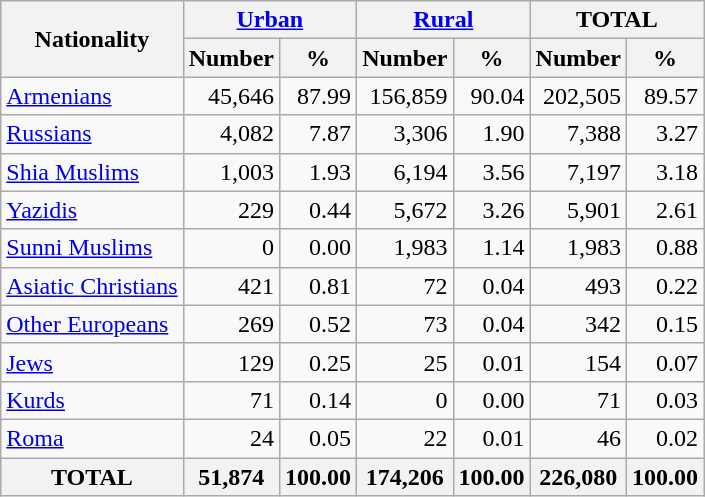<table class="wikitable sortable">
<tr>
<th rowspan="2">Nationality</th>
<th colspan="2"><a href='#'>Urban</a></th>
<th colspan="2"><a href='#'>Rural</a></th>
<th colspan="2">TOTAL</th>
</tr>
<tr>
<th>Number</th>
<th>%</th>
<th>Number</th>
<th>%</th>
<th>Number</th>
<th>%</th>
</tr>
<tr>
<td><a href='#'>Armenians</a></td>
<td align="right">45,646</td>
<td align="right">87.99</td>
<td align="right">156,859</td>
<td align="right">90.04</td>
<td align="right">202,505</td>
<td align="right">89.57</td>
</tr>
<tr>
<td><a href='#'>Russians</a></td>
<td align="right">4,082</td>
<td align="right">7.87</td>
<td align="right">3,306</td>
<td align="right">1.90</td>
<td align="right">7,388</td>
<td align="right">3.27</td>
</tr>
<tr>
<td><a href='#'>Shia Muslims</a></td>
<td align="right">1,003</td>
<td align="right">1.93</td>
<td align="right">6,194</td>
<td align="right">3.56</td>
<td align="right">7,197</td>
<td align="right">3.18</td>
</tr>
<tr>
<td><a href='#'>Yazidis</a></td>
<td align="right">229</td>
<td align="right">0.44</td>
<td align="right">5,672</td>
<td align="right">3.26</td>
<td align="right">5,901</td>
<td align="right">2.61</td>
</tr>
<tr>
<td><a href='#'>Sunni Muslims</a></td>
<td align="right">0</td>
<td align="right">0.00</td>
<td align="right">1,983</td>
<td align="right">1.14</td>
<td align="right">1,983</td>
<td align="right">0.88</td>
</tr>
<tr>
<td><a href='#'>Asiatic Christians</a></td>
<td align="right">421</td>
<td align="right">0.81</td>
<td align="right">72</td>
<td align="right">0.04</td>
<td align="right">493</td>
<td align="right">0.22</td>
</tr>
<tr>
<td><a href='#'>Other Europeans</a></td>
<td align="right">269</td>
<td align="right">0.52</td>
<td align="right">73</td>
<td align="right">0.04</td>
<td align="right">342</td>
<td align="right">0.15</td>
</tr>
<tr>
<td><a href='#'>Jews</a></td>
<td align="right">129</td>
<td align="right">0.25</td>
<td align="right">25</td>
<td align="right">0.01</td>
<td align="right">154</td>
<td align="right">0.07</td>
</tr>
<tr>
<td><a href='#'>Kurds</a></td>
<td align="right">71</td>
<td align="right">0.14</td>
<td align="right">0</td>
<td align="right">0.00</td>
<td align="right">71</td>
<td align="right">0.03</td>
</tr>
<tr>
<td><a href='#'>Roma</a></td>
<td align="right">24</td>
<td align="right">0.05</td>
<td align="right">22</td>
<td align="right">0.01</td>
<td align="right">46</td>
<td align="right">0.02</td>
</tr>
<tr>
<th>TOTAL</th>
<th>51,874</th>
<th>100.00</th>
<th>174,206</th>
<th>100.00</th>
<th>226,080</th>
<th>100.00</th>
</tr>
</table>
